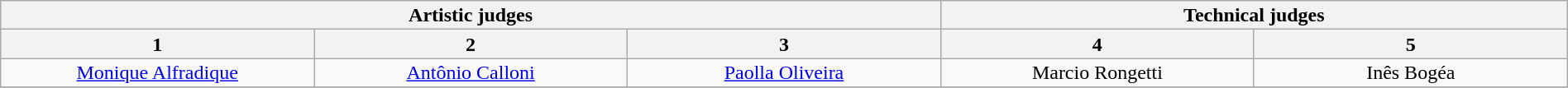<table class="wikitable" style="font-size:100%; line-height:16px; text-align:center" width="100%">
<tr>
<th colspan=3>Artistic judges</th>
<th colspan=2>Technical judges</th>
</tr>
<tr>
<th width="20.0%">1</th>
<th width="20.0%">2</th>
<th width="20.0%">3</th>
<th width="20.0%">4</th>
<th width="20.0%">5</th>
</tr>
<tr>
<td><a href='#'>Monique Alfradique</a></td>
<td><a href='#'>Antônio Calloni</a></td>
<td><a href='#'>Paolla Oliveira</a></td>
<td>Marcio Rongetti</td>
<td>Inês Bogéa</td>
</tr>
<tr>
</tr>
</table>
